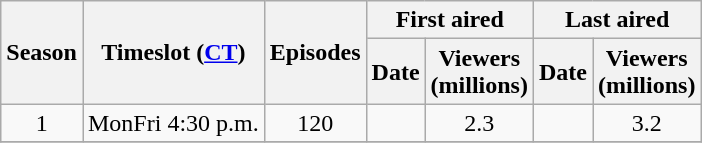<table class="wikitable" style="text-align: center">
<tr>
<th scope="col" rowspan="2">Season</th>
<th scope="col" rowspan="2">Timeslot (<a href='#'>CT</a>)</th>
<th scope="col" rowspan="2">Episodes</th>
<th scope="col" colspan="2">First aired</th>
<th scope="col" colspan="2">Last aired</th>
</tr>
<tr>
<th scope="col">Date</th>
<th scope="col">Viewers<br>(millions)</th>
<th scope="col">Date</th>
<th scope="col">Viewers<br>(millions)</th>
</tr>
<tr>
<td rowspan="1">1</td>
<td rowspan="1">MonFri 4:30 p.m.</td>
<td>120</td>
<td></td>
<td>2.3</td>
<td></td>
<td>3.2</td>
</tr>
<tr>
</tr>
</table>
